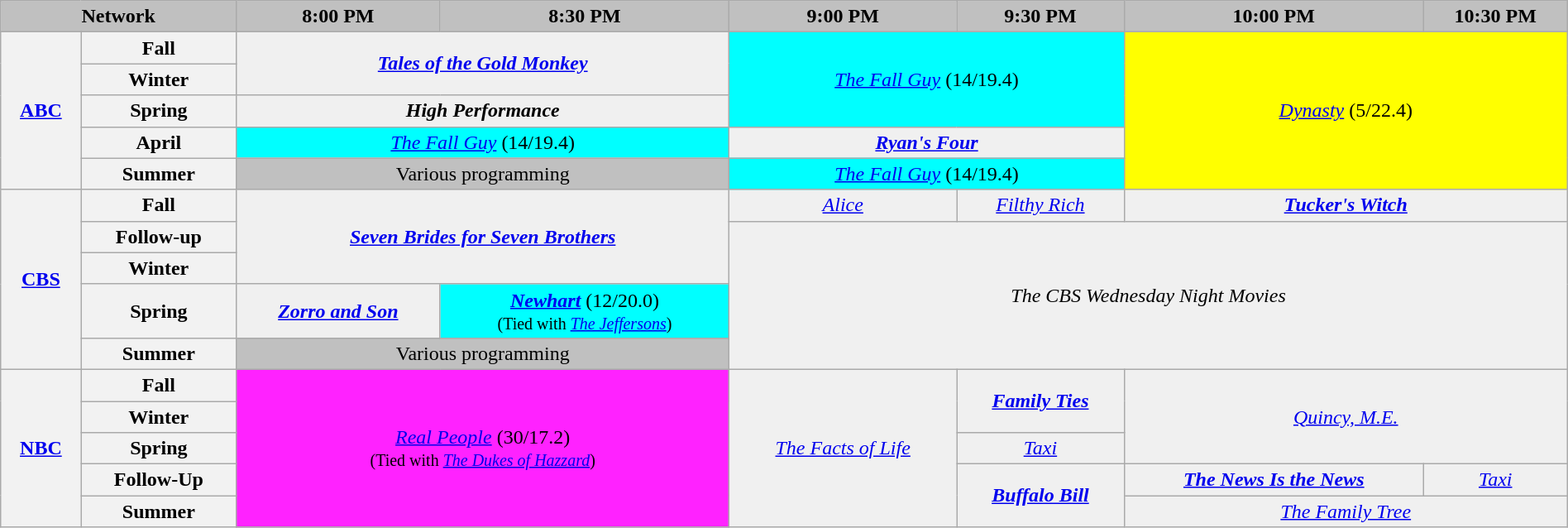<table class="wikitable plainrowheaders" style="width:100%; margin:auto; text-align:center;">
<tr>
<th colspan="2" style="background-color:#C0C0C0;text-align:center">Network</th>
<th style="background-color:#C0C0C0;text-align:center">8:00 PM</th>
<th style="background-color:#C0C0C0;text-align:center">8:30 PM</th>
<th style="background-color:#C0C0C0;text-align:center">9:00 PM</th>
<th style="background-color:#C0C0C0;text-align:center">9:30 PM</th>
<th style="background-color:#C0C0C0;text-align:center">10:00 PM</th>
<th style="background-color:#C0C0C0;text-align:center">10:30 PM</th>
</tr>
<tr>
<th bgcolor="#C0C0C0" rowspan="5"><a href='#'>ABC</a></th>
<th>Fall</th>
<td bgcolor="#F0F0F0" colspan="2" rowspan="2"><strong><em><a href='#'>Tales of the Gold Monkey</a></em></strong></td>
<td bgcolor="#00FFFF" colspan="2" rowspan="3"><em><a href='#'>The Fall Guy</a></em> (14/19.4)</td>
<td bgcolor="#FFFF00" colspan="2" rowspan="5"><em><a href='#'>Dynasty</a></em> (5/22.4)</td>
</tr>
<tr>
<th>Winter</th>
</tr>
<tr>
<th>Spring</th>
<td bgcolor="#F0F0F0" colspan="2"><strong><em>High Performance</em></strong></td>
</tr>
<tr>
<th>April</th>
<td bgcolor="#00FFFF" colspan="2"><em><a href='#'>The Fall Guy</a></em> (14/19.4)</td>
<td bgcolor="#F0F0F0" colspan="2"><strong><em><a href='#'>Ryan's Four</a></em></strong></td>
</tr>
<tr>
<th>Summer</th>
<td style="background:#C0C0C0;" colspan="2">Various programming</td>
<td bgcolor="#00FFFF" colspan="2"><em><a href='#'>The Fall Guy</a></em> (14/19.4)</td>
</tr>
<tr>
<th bgcolor="#C0C0C0" rowspan="5"><a href='#'>CBS</a></th>
<th>Fall</th>
<td bgcolor="#F0F0F0" rowspan="3" colspan="2"><strong><em><a href='#'>Seven Brides for Seven Brothers</a></em></strong></td>
<td bgcolor="#F0F0F0"><em><a href='#'>Alice</a></em></td>
<td bgcolor="#F0F0F0"><em><a href='#'>Filthy Rich</a></em></td>
<td bgcolor="#F0F0F0" colspan="2"><strong><em><a href='#'>Tucker's Witch</a></em></strong></td>
</tr>
<tr>
<th>Follow-up</th>
<td bgcolor="#F0F0F0" rowspan="4" colspan="4"><em>The CBS Wednesday Night Movies</em></td>
</tr>
<tr>
<th>Winter</th>
</tr>
<tr>
<th>Spring</th>
<td bgcolor="#F0F0F0"><strong><em><a href='#'>Zorro and Son</a></em></strong></td>
<td bgcolor="#00FFFF"><strong><em><a href='#'>Newhart</a></em></strong> (12/20.0)<br><small>(Tied with <em><a href='#'>The Jeffersons</a></em>)</small></td>
</tr>
<tr>
<th>Summer</th>
<td style="background:#C0C0C0;" colspan="2">Various programming</td>
</tr>
<tr>
<th bgcolor="#C0C0C0" rowspan="5"><a href='#'>NBC</a></th>
<th>Fall</th>
<td bgcolor="#FF22FF" colspan="2" rowspan="5"><em><a href='#'>Real People</a></em> (30/17.2)<br><small>(Tied with <em><a href='#'>The Dukes of Hazzard</a></em>)</small></td>
<td bgcolor="#F0F0F0" rowspan="5"><em><a href='#'>The Facts of Life</a></em></td>
<td bgcolor="#F0F0F0" rowspan="2"><strong><em><a href='#'>Family Ties</a></em></strong></td>
<td bgcolor="#F0F0F0" colspan="2" rowspan="3"><em><a href='#'>Quincy, M.E.</a></em></td>
</tr>
<tr>
<th>Winter</th>
</tr>
<tr>
<th>Spring</th>
<td bgcolor="#F0F0F0"><em><a href='#'>Taxi</a></em></td>
</tr>
<tr>
<th>Follow-Up</th>
<td bgcolor="#F0F0F0" rowspan="2"><strong><em><a href='#'>Buffalo Bill</a></em></strong></td>
<td bgcolor="#F0F0F0"><strong><em><a href='#'>The News Is the News</a></em></strong></td>
<td bgcolor="#F0F0F0"><em><a href='#'>Taxi</a></em></td>
</tr>
<tr>
<th>Summer</th>
<td bgcolor="#F0F0F0" colspan="2"><em><a href='#'>The Family Tree</a></em></td>
</tr>
</table>
